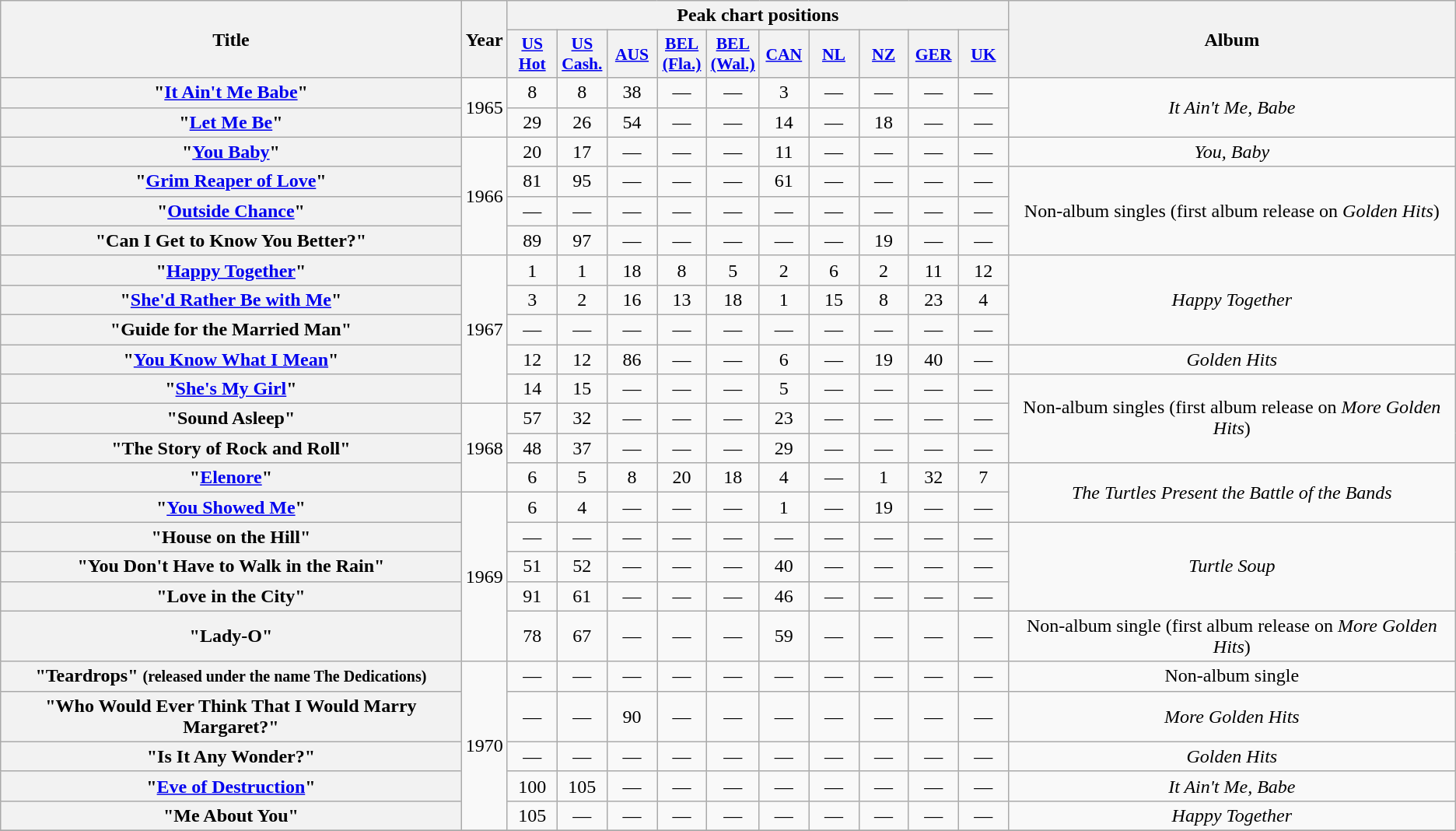<table class="wikitable plainrowheaders" style="text-align:center;">
<tr>
<th rowspan="2" scope="col">Title</th>
<th rowspan="2" scope="col">Year</th>
<th colspan="10" scope="col">Peak chart positions</th>
<th rowspan="2" scope="col">Album</th>
</tr>
<tr>
<th scope="col" style="width:2.5em;font-size:90%;"><a href='#'>US<br>Hot</a><br></th>
<th scope="col" style="width:2.5em;font-size:90%;"><a href='#'>US<br>Cash.</a><br></th>
<th scope="col" style="width:2.5em;font-size:90%;"><a href='#'>AUS</a><br></th>
<th scope="col" style="width:2.5em;font-size:90%;"><a href='#'>BEL<br>(Fla.)</a><br></th>
<th scope="col" style="width:2.5em;font-size:90%;"><a href='#'>BEL<br>(Wal.)</a><br></th>
<th scope="col" style="width:2.5em;font-size:90%;"><a href='#'>CAN</a><br></th>
<th scope="col" style="width:2.5em;font-size:90%;"><a href='#'>NL</a><br></th>
<th scope="col" style="width:2.5em;font-size:90%;"><a href='#'>NZ</a><br></th>
<th scope="col" style="width:2.5em;font-size:90%;"><a href='#'>GER</a><br></th>
<th scope="col" style="width:2.5em;font-size:90%;"><a href='#'>UK</a><br></th>
</tr>
<tr>
<th scope="row">"<a href='#'>It Ain't Me Babe</a>"</th>
<td rowspan="2">1965</td>
<td>8</td>
<td>8</td>
<td>38</td>
<td>—</td>
<td>—</td>
<td>3</td>
<td>—</td>
<td>—</td>
<td>—</td>
<td>—</td>
<td rowspan="2"><em>It Ain't Me, Babe</em></td>
</tr>
<tr>
<th scope="row">"<a href='#'>Let Me Be</a>"</th>
<td>29</td>
<td>26</td>
<td>54</td>
<td>—</td>
<td>—</td>
<td>14</td>
<td>—</td>
<td>18</td>
<td>—</td>
<td>—</td>
</tr>
<tr>
<th scope="row">"<a href='#'>You Baby</a>"</th>
<td rowspan="4">1966</td>
<td>20</td>
<td>17</td>
<td>—</td>
<td>—</td>
<td>—</td>
<td>11</td>
<td>—</td>
<td>—</td>
<td>—</td>
<td>—</td>
<td><em>You, Baby</em></td>
</tr>
<tr>
<th scope="row">"<a href='#'>Grim Reaper of Love</a>"</th>
<td>81</td>
<td>95</td>
<td>—</td>
<td>—</td>
<td>—</td>
<td>61</td>
<td>—</td>
<td>—</td>
<td>—</td>
<td>—</td>
<td rowspan="3">Non-album singles (first album release on <em>Golden Hits</em>)</td>
</tr>
<tr>
<th scope="row">"<a href='#'>Outside Chance</a>"</th>
<td>—</td>
<td>—</td>
<td>—</td>
<td>—</td>
<td>—</td>
<td>—</td>
<td>—</td>
<td>—</td>
<td>—</td>
<td>—</td>
</tr>
<tr>
<th scope="row">"Can I Get to Know You Better?"</th>
<td>89</td>
<td>97</td>
<td>—</td>
<td>—</td>
<td>—</td>
<td>—</td>
<td>—</td>
<td>19</td>
<td>—</td>
<td>—</td>
</tr>
<tr>
<th scope="row">"<a href='#'>Happy Together</a>"</th>
<td rowspan="5">1967</td>
<td>1</td>
<td>1</td>
<td>18</td>
<td>8</td>
<td>5</td>
<td>2</td>
<td>6</td>
<td>2</td>
<td>11</td>
<td>12</td>
<td rowspan="3"><em>Happy Together</em></td>
</tr>
<tr>
<th scope="row">"<a href='#'>She'd Rather Be with Me</a>"</th>
<td>3</td>
<td>2</td>
<td>16</td>
<td>13</td>
<td>18</td>
<td>1</td>
<td>15</td>
<td>8</td>
<td>23</td>
<td>4</td>
</tr>
<tr>
<th scope="row">"Guide for the Married Man"</th>
<td>—</td>
<td>—</td>
<td>—</td>
<td>—</td>
<td>—</td>
<td>—</td>
<td>—</td>
<td>—</td>
<td>—</td>
<td>—</td>
</tr>
<tr>
<th scope="row">"<a href='#'>You Know What I Mean</a>"</th>
<td>12</td>
<td>12</td>
<td>86</td>
<td>—</td>
<td>—</td>
<td>6</td>
<td>—</td>
<td>19</td>
<td>40</td>
<td>—</td>
<td><em>Golden Hits</em></td>
</tr>
<tr>
<th scope="row">"<a href='#'>She's My Girl</a>"</th>
<td>14</td>
<td>15</td>
<td>—</td>
<td>—</td>
<td>—</td>
<td>5</td>
<td>—</td>
<td>—</td>
<td>—</td>
<td>—</td>
<td rowspan="3">Non-album singles (first album release on <em>More Golden Hits</em>)</td>
</tr>
<tr>
<th scope="row">"Sound Asleep"</th>
<td rowspan="3">1968</td>
<td>57</td>
<td>32</td>
<td>—</td>
<td>—</td>
<td>—</td>
<td>23</td>
<td>—</td>
<td>—</td>
<td>—</td>
<td>—</td>
</tr>
<tr>
<th scope="row">"The Story of Rock and Roll"</th>
<td>48</td>
<td>37</td>
<td>—</td>
<td>—</td>
<td>—</td>
<td>29</td>
<td>—</td>
<td>—</td>
<td>—</td>
<td>—</td>
</tr>
<tr>
<th scope="row">"<a href='#'>Elenore</a>"</th>
<td>6</td>
<td>5</td>
<td>8</td>
<td>20</td>
<td>18</td>
<td>4</td>
<td>—</td>
<td>1</td>
<td>32</td>
<td>7</td>
<td rowspan="2"><em>The Turtles Present the Battle of the Bands</em></td>
</tr>
<tr>
<th scope="row">"<a href='#'>You Showed Me</a>"</th>
<td rowspan="5">1969</td>
<td>6</td>
<td>4</td>
<td>—</td>
<td>—</td>
<td>—</td>
<td>1</td>
<td>—</td>
<td>19</td>
<td>—</td>
<td>—</td>
</tr>
<tr>
<th scope="row">"House on the Hill"</th>
<td>—</td>
<td>—</td>
<td>—</td>
<td>—</td>
<td>—</td>
<td>—</td>
<td>—</td>
<td>—</td>
<td>—</td>
<td>—</td>
<td rowspan="3"><em>Turtle Soup</em></td>
</tr>
<tr>
<th scope="row">"You Don't Have to Walk in the Rain"</th>
<td>51</td>
<td>52</td>
<td>—</td>
<td>—</td>
<td>—</td>
<td>40</td>
<td>—</td>
<td>—</td>
<td>—</td>
<td>—</td>
</tr>
<tr>
<th scope="row">"Love in the City"</th>
<td>91</td>
<td>61</td>
<td>—</td>
<td>—</td>
<td>—</td>
<td>46</td>
<td>—</td>
<td>—</td>
<td>—</td>
<td>—</td>
</tr>
<tr>
<th scope="row">"Lady-O"</th>
<td>78</td>
<td>67</td>
<td>—</td>
<td>—</td>
<td>—</td>
<td>59</td>
<td>—</td>
<td>—</td>
<td>—</td>
<td>—</td>
<td>Non-album single (first album release on <em>More Golden Hits</em>)</td>
</tr>
<tr>
<th scope="row">"Teardrops" <small>(released under the name The Dedications)</small></th>
<td rowspan="5">1970</td>
<td>—</td>
<td>—</td>
<td>—</td>
<td>—</td>
<td>—</td>
<td>—</td>
<td>—</td>
<td>—</td>
<td>—</td>
<td>—</td>
<td>Non-album single</td>
</tr>
<tr>
<th scope="row">"Who Would Ever Think That I Would Marry Margaret?"</th>
<td>—</td>
<td>—</td>
<td>90</td>
<td>—</td>
<td>—</td>
<td>—</td>
<td>—</td>
<td>—</td>
<td>—</td>
<td>—</td>
<td><em>More Golden Hits</em></td>
</tr>
<tr>
<th scope="row">"Is It Any Wonder?"</th>
<td>—</td>
<td>—</td>
<td>—</td>
<td>—</td>
<td>—</td>
<td>—</td>
<td>—</td>
<td>—</td>
<td>—</td>
<td>—</td>
<td><em>Golden Hits</em></td>
</tr>
<tr>
<th scope="row">"<a href='#'>Eve of Destruction</a>"</th>
<td>100</td>
<td>105</td>
<td>—</td>
<td>—</td>
<td>—</td>
<td>—</td>
<td>—</td>
<td>—</td>
<td>—</td>
<td>—</td>
<td><em>It Ain't Me, Babe</em></td>
</tr>
<tr>
<th scope="row">"Me About You"</th>
<td>105</td>
<td>—</td>
<td>—</td>
<td>—</td>
<td>—</td>
<td>—</td>
<td>—</td>
<td>—</td>
<td>—</td>
<td>—</td>
<td><em>Happy Together</em></td>
</tr>
<tr>
</tr>
</table>
